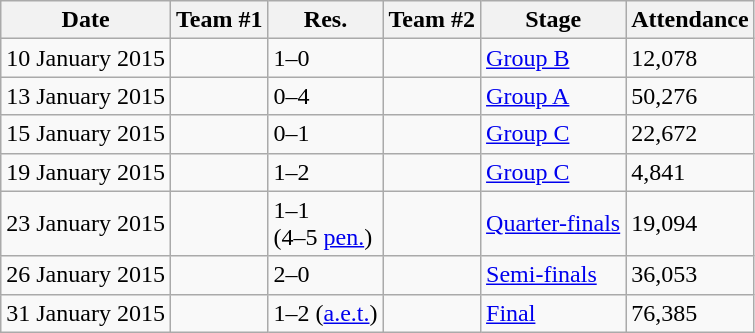<table class="wikitable">
<tr>
<th>Date</th>
<th>Team #1</th>
<th>Res.</th>
<th>Team #2</th>
<th>Stage</th>
<th>Attendance</th>
</tr>
<tr>
<td>10 January 2015</td>
<td></td>
<td>1–0</td>
<td></td>
<td><a href='#'>Group B</a></td>
<td>12,078</td>
</tr>
<tr>
<td>13 January 2015</td>
<td></td>
<td>0–4</td>
<td></td>
<td><a href='#'>Group A</a></td>
<td>50,276</td>
</tr>
<tr>
<td>15 January 2015</td>
<td></td>
<td>0–1</td>
<td></td>
<td><a href='#'>Group C</a></td>
<td>22,672</td>
</tr>
<tr>
<td>19 January 2015</td>
<td></td>
<td>1–2</td>
<td></td>
<td><a href='#'>Group C</a></td>
<td>4,841</td>
</tr>
<tr>
<td>23 January 2015</td>
<td></td>
<td>1–1<br>(4–5 <a href='#'>pen.</a>)</td>
<td></td>
<td><a href='#'>Quarter-finals</a></td>
<td>19,094</td>
</tr>
<tr>
<td>26 January 2015</td>
<td></td>
<td>2–0</td>
<td></td>
<td><a href='#'>Semi-finals</a></td>
<td>36,053</td>
</tr>
<tr>
<td>31 January 2015</td>
<td></td>
<td>1–2 (<a href='#'>a.e.t.</a>)</td>
<td></td>
<td><a href='#'>Final</a></td>
<td>76,385</td>
</tr>
</table>
